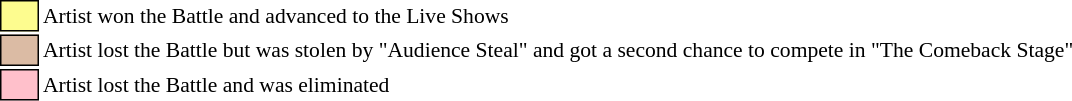<table class="toccolours" style="font-size: 90%; white-space: nowrap;">
<tr>
<td style="background:#fdfc8f; border:1px solid black;">      </td>
<td>Artist won the Battle and advanced to the Live Shows</td>
</tr>
<tr>
<td style="background:#dbbba4; border:1px solid black;">      </td>
<td>Artist lost the Battle but was stolen by "Audience Steal" and got a second chance to compete in "The Comeback Stage"</td>
</tr>
<tr>
<td style="background:pink; border:1px solid black;">      </td>
<td>Artist lost the Battle and was eliminated</td>
</tr>
<tr>
</tr>
</table>
